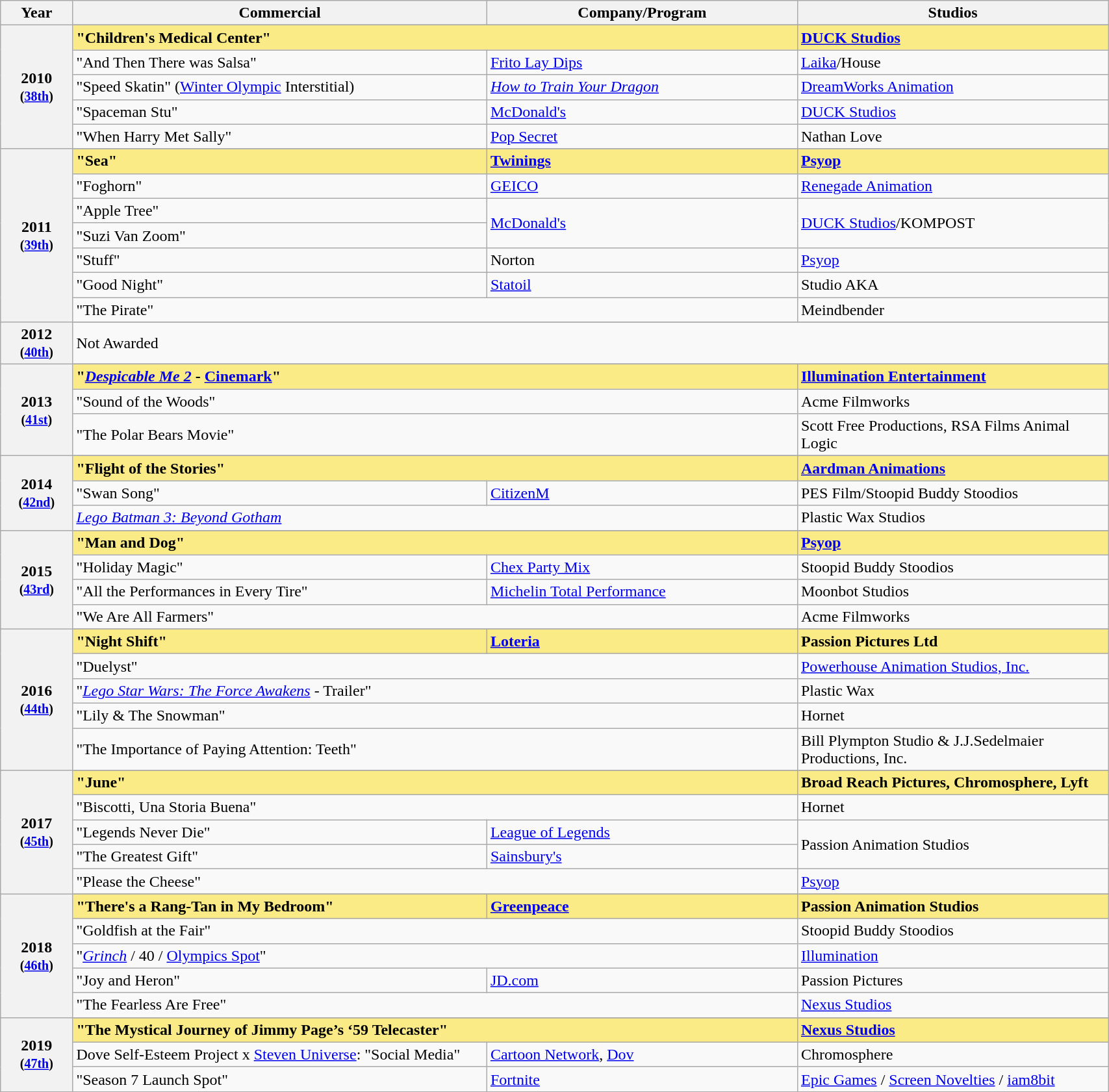<table class="wikitable" style="width:90%;">
<tr>
<th style="width:3%;">Year</th>
<th style="width:20%;">Commercial</th>
<th style="width:15%;">Company/Program</th>
<th style="width:15%;">Studios</th>
</tr>
<tr>
<th rowspan="6" style="text-align:center;">2010 <br><small>(<a href='#'>38th</a>)</small><br></th>
</tr>
<tr style="background:#FAEB86;">
<td colspan="2"><strong>"Children's Medical Center"</strong></td>
<td><strong><a href='#'>DUCK Studios</a></strong></td>
</tr>
<tr>
<td>"And Then There was Salsa"</td>
<td><a href='#'>Frito Lay Dips</a></td>
<td><a href='#'>Laika</a>/House</td>
</tr>
<tr>
<td>"Speed Skatin" (<a href='#'>Winter Olympic</a> Interstitial)</td>
<td><em><a href='#'>How to Train Your Dragon</a></em></td>
<td><a href='#'>DreamWorks Animation</a></td>
</tr>
<tr>
<td>"Spaceman Stu"</td>
<td><a href='#'>McDonald's</a></td>
<td><a href='#'>DUCK Studios</a></td>
</tr>
<tr>
<td>"When Harry Met Sally"</td>
<td><a href='#'>Pop Secret</a></td>
<td>Nathan Love</td>
</tr>
<tr>
<th rowspan="8" style="text-align:center;">2011 <br><small>(<a href='#'>39th</a>)</small><br></th>
</tr>
<tr style="background:#FAEB86;">
<td><strong>"Sea"</strong></td>
<td><strong><a href='#'>Twinings</a></strong></td>
<td><strong><a href='#'>Psyop</a></strong></td>
</tr>
<tr>
<td>"Foghorn"</td>
<td><a href='#'>GEICO</a></td>
<td><a href='#'>Renegade Animation</a></td>
</tr>
<tr>
<td>"Apple Tree"</td>
<td rowspan="2"><a href='#'>McDonald's</a></td>
<td rowspan="2"><a href='#'>DUCK Studios</a>/KOMPOST</td>
</tr>
<tr>
<td>"Suzi Van Zoom"</td>
</tr>
<tr>
<td>"Stuff"</td>
<td>Norton</td>
<td><a href='#'>Psyop</a></td>
</tr>
<tr>
<td>"Good Night"</td>
<td><a href='#'>Statoil</a></td>
<td>Studio AKA</td>
</tr>
<tr>
<td colspan="2">"The Pirate"</td>
<td>Meindbender</td>
</tr>
<tr>
<th rowspan="2" style="text-align:center;">2012 <br><small>(<a href='#'>40th</a>)</small><br></th>
</tr>
<tr>
<td colspan="3">Not Awarded</td>
</tr>
<tr>
<th rowspan="4" style="text-align:center;">2013 <br><small>(<a href='#'>41st</a>)</small><br></th>
</tr>
<tr style="background:#FAEB86;">
<td colspan="2"><strong>"<em><a href='#'>Despicable Me 2</a></em> - <a href='#'>Cinemark</a>"</strong></td>
<td><strong><a href='#'>Illumination Entertainment</a></strong></td>
</tr>
<tr>
<td colspan="2">"Sound of the Woods"</td>
<td>Acme Filmworks</td>
</tr>
<tr>
<td colspan="2">"The Polar Bears Movie"</td>
<td>Scott Free Productions, RSA Films Animal Logic</td>
</tr>
<tr>
<th rowspan="4" style="text-align:center;">2014 <br><small>(<a href='#'>42nd</a>)</small><br></th>
</tr>
<tr style="background:#FAEB86;">
<td colspan="2"><strong>"Flight of the Stories"</strong></td>
<td><strong><a href='#'>Aardman Animations</a></strong></td>
</tr>
<tr>
<td>"Swan Song"</td>
<td><a href='#'>CitizenM</a></td>
<td>PES Film/Stoopid Buddy Stoodios</td>
</tr>
<tr>
<td colspan="2"><em><a href='#'>Lego Batman 3: Beyond Gotham</a></em></td>
<td>Plastic Wax Studios</td>
</tr>
<tr>
<th rowspan="5" style="text-align:center;">2015 <br><small>(<a href='#'>43rd</a>)</small><br></th>
</tr>
<tr style="background:#FAEB86;">
<td colspan="2"><strong>"Man and Dog"</strong></td>
<td><strong><a href='#'>Psyop</a></strong></td>
</tr>
<tr>
<td>"Holiday Magic"</td>
<td><a href='#'>Chex Party Mix</a></td>
<td>Stoopid Buddy Stoodios</td>
</tr>
<tr>
<td>"All the Performances in Every Tire"</td>
<td><a href='#'>Michelin Total Performance</a></td>
<td>Moonbot Studios</td>
</tr>
<tr>
<td colspan="2">"We Are All Farmers"</td>
<td>Acme Filmworks</td>
</tr>
<tr>
<th rowspan="6" style="text-align:center;">2016 <br><small>(<a href='#'>44th</a>)</small><br></th>
</tr>
<tr style="background:#FAEB86;">
<td><strong>"Night Shift"</strong></td>
<td><strong><a href='#'>Loteria</a></strong></td>
<td><strong>Passion Pictures Ltd</strong></td>
</tr>
<tr>
<td colspan="2">"Duelyst"</td>
<td><a href='#'>Powerhouse Animation Studios, Inc.</a></td>
</tr>
<tr>
<td colspan="2">"<em><a href='#'>Lego Star Wars: The Force Awakens</a></em> - Trailer"</td>
<td>Plastic Wax</td>
</tr>
<tr>
<td colspan="2">"Lily & The Snowman"</td>
<td>Hornet</td>
</tr>
<tr>
<td colspan="2">"The Importance of Paying Attention: Teeth"</td>
<td>Bill Plympton Studio & J.J.Sedelmaier Productions, Inc.</td>
</tr>
<tr>
<th rowspan="6" style="text-align:center;">2017 <br><small>(<a href='#'>45th</a>)</small><br></th>
</tr>
<tr style="background:#FAEB86;">
<td colspan="2"><strong>"June"</strong></td>
<td><strong>Broad Reach Pictures, Chromosphere, Lyft</strong></td>
</tr>
<tr>
<td colspan="2">"Biscotti, Una Storia Buena"</td>
<td>Hornet</td>
</tr>
<tr>
<td>"Legends Never Die"</td>
<td><a href='#'>League of Legends</a></td>
<td rowspan="2">Passion Animation Studios</td>
</tr>
<tr>
<td>"The Greatest Gift"</td>
<td><a href='#'>Sainsbury's</a></td>
</tr>
<tr>
<td colspan="2">"Please the Cheese"</td>
<td><a href='#'>Psyop</a></td>
</tr>
<tr>
<th rowspan="6" style="text-align:center;">2018 <br><small>(<a href='#'>46th</a>)</small><br></th>
</tr>
<tr style="background:#FAEB86;">
<td><strong>"There's a Rang-Tan in My Bedroom"</strong></td>
<td><strong><a href='#'>Greenpeace</a></strong></td>
<td><strong>Passion Animation Studios</strong></td>
</tr>
<tr>
<td colspan="2">"Goldfish at the Fair"</td>
<td>Stoopid Buddy Stoodios</td>
</tr>
<tr>
<td colspan="2">"<em><a href='#'>Grinch</a></em> / 40 / <a href='#'>Olympics Spot</a>"</td>
<td><a href='#'>Illumination</a></td>
</tr>
<tr>
<td>"Joy and Heron"</td>
<td><a href='#'>JD.com</a></td>
<td>Passion Pictures</td>
</tr>
<tr>
<td colspan="2">"The Fearless Are Free"</td>
<td><a href='#'>Nexus Studios</a></td>
</tr>
<tr>
<th rowspan="4" style="text-align:center;">2019 <br><small>(<a href='#'>47th</a>)</small><br></th>
</tr>
<tr style="background:#FAEB86;">
<td colspan="2"><strong>"The Mystical Journey of Jimmy Page’s ‘59 Telecaster"</strong></td>
<td><strong><a href='#'>Nexus Studios</a></strong></td>
</tr>
<tr>
<td>Dove Self-Esteem Project x <a href='#'>Steven Universe</a>: "Social Media"</td>
<td><a href='#'>Cartoon Network</a>, <a href='#'>Dov</a></td>
<td>Chromosphere</td>
</tr>
<tr>
<td>"Season 7 Launch Spot"</td>
<td><a href='#'>Fortnite</a></td>
<td><a href='#'>Epic Games</a> / <a href='#'>Screen Novelties</a> / <a href='#'>iam8bit</a></td>
</tr>
<tr>
</tr>
</table>
